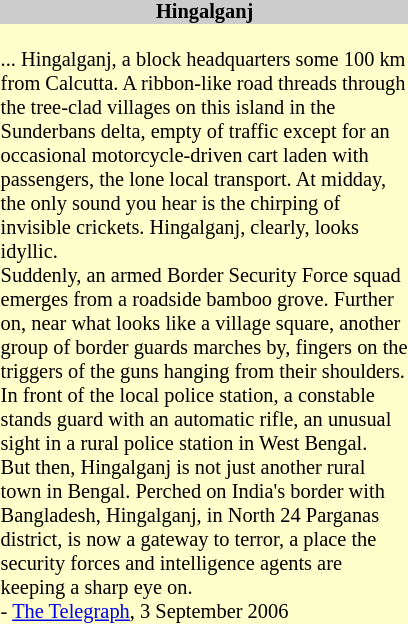<table class="toccolours" style="float: right; margin-right: 1em; font-size: 85%; background:#ffffcc; color:black; width:20em; max-width: 25%;" cellspacing="0" cellpadding="0">
<tr>
<th style="background-color:#cccccc;">Hingalganj</th>
</tr>
<tr>
<td style="text-align: left;"><br>... Hingalganj, a block headquarters some 100 km from Calcutta. A ribbon-like road threads through the tree-clad villages on this island in the Sunderbans delta, empty of traffic except for an occasional motorcycle-driven cart laden with passengers, the lone local transport. At midday, the only sound you hear is the chirping of invisible crickets. Hingalganj, clearly, looks idyllic.<br>Suddenly, an armed Border Security Force squad emerges from a roadside bamboo grove. Further on, near what looks like a village square, another group of border guards marches by, fingers on the triggers of the guns hanging from their shoulders. In front of the local police station, a constable stands guard with an automatic rifle, an unusual sight in a rural police station in West Bengal.<br>But then, Hingalganj is not just another rural town in Bengal. Perched on India's border with Bangladesh, Hingalganj, in North 24 Parganas district, is now a gateway to terror, a place the security forces and intelligence agents are keeping a sharp eye on.<br>- <a href='#'>The Telegraph</a>, 3 September 2006</td>
</tr>
</table>
